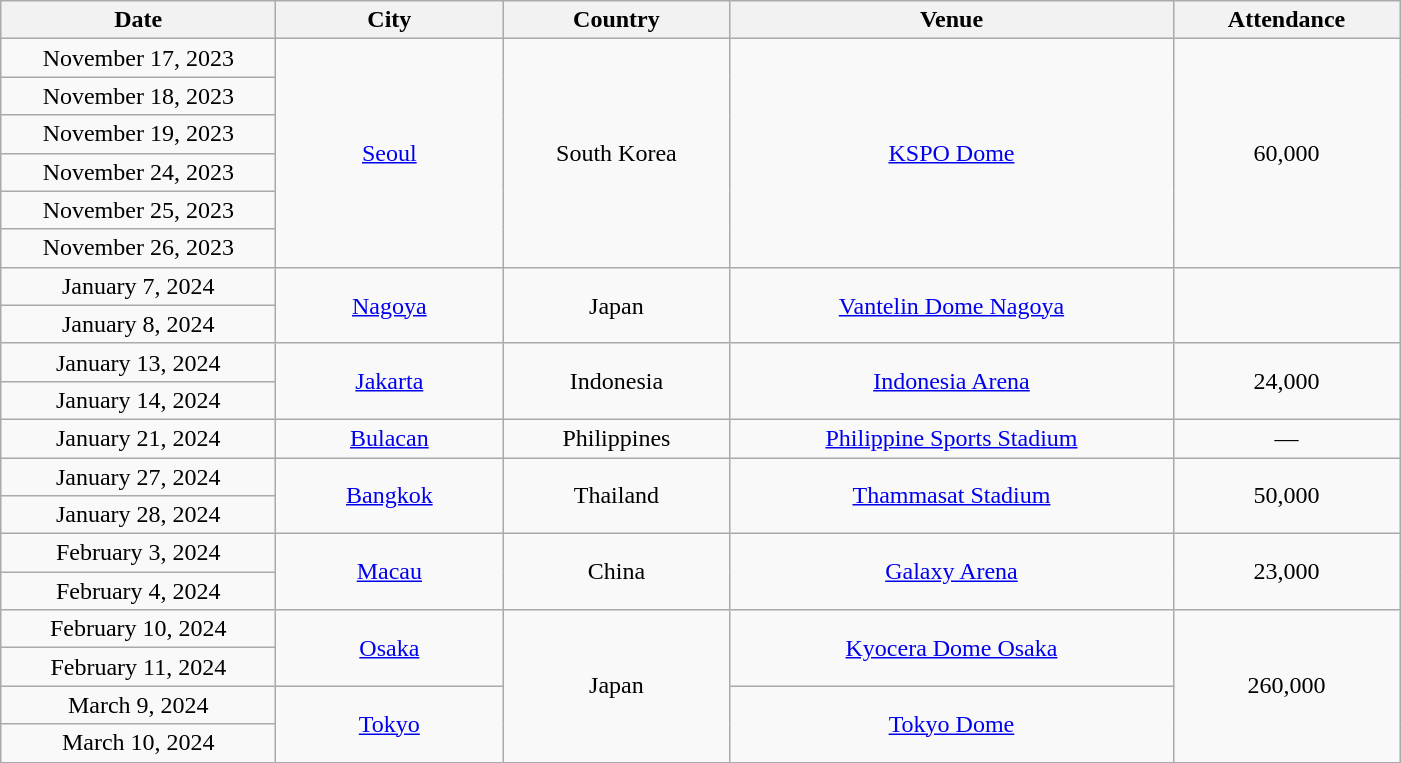<table class="wikitable" style="text-align:center;">
<tr>
<th scope="col" style="width:11em;">Date</th>
<th scope="col" style="width:9em;">City</th>
<th scope="col" style="width:9em;">Country</th>
<th scope="col" style="width:18em;">Venue</th>
<th scope="col" style="width:9em;">Attendance</th>
</tr>
<tr>
<td>November 17, 2023</td>
<td rowspan="6"><a href='#'>Seoul</a></td>
<td rowspan="6">South Korea</td>
<td rowspan="6"><a href='#'>KSPO Dome</a></td>
<td rowspan="6">60,000</td>
</tr>
<tr>
<td>November 18, 2023</td>
</tr>
<tr>
<td>November 19, 2023</td>
</tr>
<tr>
<td>November 24, 2023</td>
</tr>
<tr>
<td>November 25, 2023</td>
</tr>
<tr>
<td>November 26, 2023</td>
</tr>
<tr>
<td>January 7, 2024</td>
<td rowspan="2"><a href='#'>Nagoya</a></td>
<td rowspan="2">Japan</td>
<td rowspan="2"><a href='#'>Vantelin Dome Nagoya</a></td>
<td rowspan="2"></td>
</tr>
<tr>
<td>January 8, 2024</td>
</tr>
<tr>
<td>January 13, 2024</td>
<td rowspan="2"><a href='#'>Jakarta</a></td>
<td rowspan="2">Indonesia</td>
<td rowspan="2"><a href='#'>Indonesia Arena</a></td>
<td rowspan="2">24,000</td>
</tr>
<tr>
<td>January 14, 2024</td>
</tr>
<tr>
<td>January 21, 2024</td>
<td><a href='#'>Bulacan</a></td>
<td>Philippines</td>
<td><a href='#'>Philippine Sports Stadium</a></td>
<td>—</td>
</tr>
<tr>
<td>January 27, 2024</td>
<td rowspan="2"><a href='#'>Bangkok</a></td>
<td rowspan="2">Thailand</td>
<td rowspan="2"><a href='#'>Thammasat Stadium</a></td>
<td rowspan="2">50,000</td>
</tr>
<tr>
<td>January 28, 2024</td>
</tr>
<tr>
<td>February 3, 2024</td>
<td rowspan="2"><a href='#'>Macau</a></td>
<td rowspan="2">China</td>
<td rowspan="2"><a href='#'>Galaxy Arena</a></td>
<td rowspan="2">23,000</td>
</tr>
<tr>
<td>February 4, 2024</td>
</tr>
<tr>
<td>February 10, 2024</td>
<td rowspan="2"><a href='#'>Osaka</a></td>
<td rowspan="4">Japan</td>
<td rowspan="2"><a href='#'>Kyocera Dome Osaka</a></td>
<td rowspan="4">260,000</td>
</tr>
<tr>
<td>February 11, 2024</td>
</tr>
<tr>
<td>March 9, 2024</td>
<td rowspan="2"><a href='#'>Tokyo</a></td>
<td rowspan="2"><a href='#'>Tokyo Dome</a></td>
</tr>
<tr>
<td>March 10, 2024</td>
</tr>
</table>
